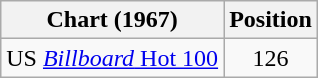<table class="wikitable">
<tr>
<th>Chart (1967)</th>
<th>Position</th>
</tr>
<tr>
<td align="left">US <a href='#'><em>Billboard</em> Hot 100</a></td>
<td align="center">126</td>
</tr>
</table>
